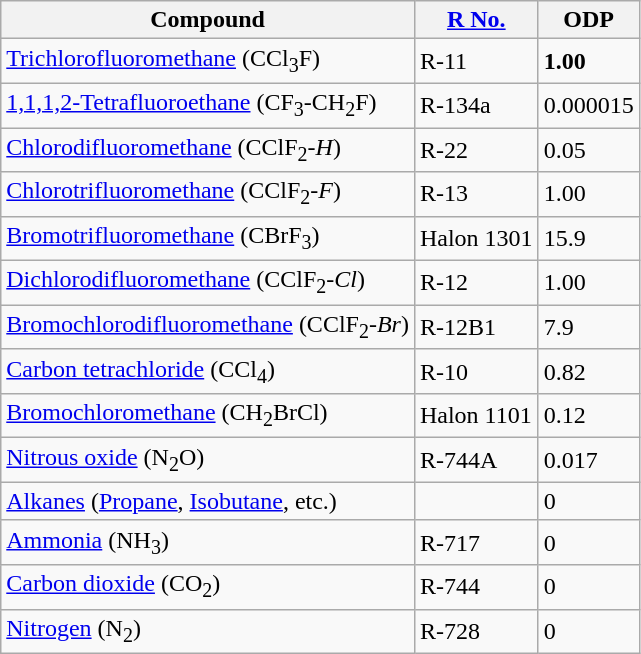<table class="wikitable sortable">
<tr>
<th>Compound</th>
<th><a href='#'>R No.</a></th>
<th>ODP</th>
</tr>
<tr>
<td><a href='#'>Trichlorofluoromethane</a> (CCl<sub>3</sub>F)</td>
<td>R-11</td>
<td><strong>1.00</strong></td>
</tr>
<tr>
<td><a href='#'>1,1,1,2-Tetrafluoroethane</a> (CF<sub>3</sub>-CH<sub>2</sub>F)</td>
<td>R-134a</td>
<td>0.000015</td>
</tr>
<tr>
<td><a href='#'>Chlorodifluoromethane</a> (CClF<sub>2</sub>-<em>H</em>)</td>
<td>R-22</td>
<td>0.05</td>
</tr>
<tr>
<td><a href='#'>Chlorotrifluoromethane</a> (CClF<sub>2</sub>-<em>F</em>)</td>
<td>R-13</td>
<td>1.00</td>
</tr>
<tr>
<td><a href='#'>Bromotrifluoromethane</a> (CBrF<sub>3</sub>)</td>
<td>Halon 1301</td>
<td>15.9</td>
</tr>
<tr>
<td><a href='#'>Dichlorodifluoromethane</a> (CClF<sub>2</sub>-<em>Cl</em>)</td>
<td>R-12</td>
<td>1.00</td>
</tr>
<tr>
<td><a href='#'>Bromochlorodifluoromethane</a> (CClF<sub>2</sub>-<em>Br</em>)</td>
<td>R-12B1</td>
<td>7.9</td>
</tr>
<tr>
<td><a href='#'>Carbon tetrachloride</a> (CCl<sub>4</sub>)</td>
<td>R-10</td>
<td>0.82</td>
</tr>
<tr>
<td><a href='#'>Bromochloromethane</a> (CH<sub>2</sub>BrCl)</td>
<td>Halon 1101</td>
<td>0.12</td>
</tr>
<tr>
<td><a href='#'>Nitrous oxide</a> (N<sub>2</sub>O)</td>
<td>R-744A</td>
<td>0.017</td>
</tr>
<tr>
<td><a href='#'>Alkanes</a> (<a href='#'>Propane</a>, <a href='#'>Isobutane</a>, etc.)</td>
<td></td>
<td>0</td>
</tr>
<tr>
<td><a href='#'>Ammonia</a> (NH<sub>3</sub>)</td>
<td>R-717</td>
<td>0</td>
</tr>
<tr>
<td><a href='#'>Carbon dioxide</a> (CO<sub>2</sub>)</td>
<td>R-744</td>
<td>0</td>
</tr>
<tr>
<td><a href='#'>Nitrogen</a> (N<sub>2</sub>)</td>
<td>R-728</td>
<td>0</td>
</tr>
</table>
